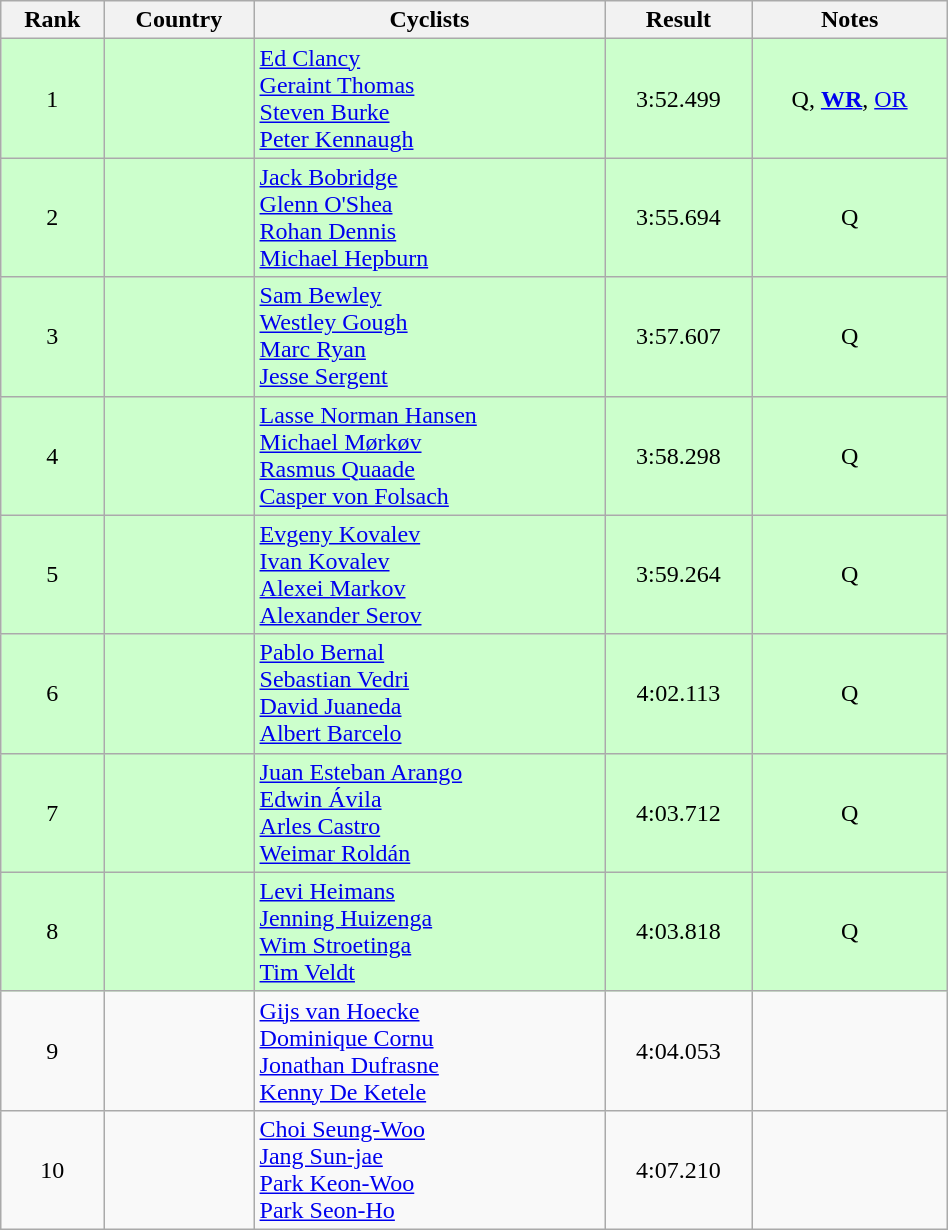<table class="wikitable sortable" width=50% style="text-align:center;">
<tr>
<th>Rank</th>
<th>Country</th>
<th class="unsortable">Cyclists</th>
<th>Result</th>
<th class="unsortable">Notes</th>
</tr>
<tr bgcolor=ccffcc>
<td>1</td>
<td align="left"></td>
<td align="left"><a href='#'>Ed Clancy</a><br><a href='#'>Geraint Thomas</a><br><a href='#'>Steven Burke</a><br><a href='#'>Peter Kennaugh</a></td>
<td>3:52.499</td>
<td>Q, <strong><a href='#'>WR</a></strong>, <a href='#'>OR</a></td>
</tr>
<tr bgcolor=ccffcc>
<td>2</td>
<td align="left"></td>
<td align="left"><a href='#'>Jack Bobridge</a><br><a href='#'>Glenn O'Shea</a><br><a href='#'>Rohan Dennis</a><br><a href='#'>Michael Hepburn</a></td>
<td>3:55.694</td>
<td>Q</td>
</tr>
<tr bgcolor=ccffcc>
<td>3</td>
<td align="left"></td>
<td align="left"><a href='#'>Sam Bewley</a><br><a href='#'>Westley Gough</a><br><a href='#'>Marc Ryan</a><br><a href='#'>Jesse Sergent</a></td>
<td>3:57.607</td>
<td>Q</td>
</tr>
<tr bgcolor=ccffcc>
<td>4</td>
<td align="left"></td>
<td align="left"><a href='#'>Lasse Norman Hansen</a><br><a href='#'>Michael Mørkøv</a><br><a href='#'>Rasmus Quaade</a><br><a href='#'>Casper von Folsach</a></td>
<td>3:58.298</td>
<td>Q</td>
</tr>
<tr bgcolor=ccffcc>
<td>5</td>
<td align="left"></td>
<td align="left"><a href='#'>Evgeny Kovalev</a><br><a href='#'>Ivan Kovalev</a><br><a href='#'>Alexei Markov</a><br><a href='#'>Alexander Serov</a></td>
<td>3:59.264</td>
<td>Q</td>
</tr>
<tr bgcolor=ccffcc>
<td>6</td>
<td align="left"></td>
<td align="left"><a href='#'>Pablo Bernal</a><br><a href='#'>Sebastian Vedri</a><br><a href='#'>David Juaneda</a><br><a href='#'>Albert Barcelo</a></td>
<td>4:02.113</td>
<td>Q</td>
</tr>
<tr bgcolor=ccffcc>
<td>7</td>
<td align="left"></td>
<td align="left"><a href='#'>Juan Esteban Arango</a><br><a href='#'>Edwin Ávila</a><br><a href='#'>Arles Castro</a><br><a href='#'>Weimar Roldán</a></td>
<td>4:03.712</td>
<td>Q</td>
</tr>
<tr bgcolor=ccffcc>
<td>8</td>
<td align="left"></td>
<td align="left"><a href='#'>Levi Heimans</a><br><a href='#'>Jenning Huizenga</a><br><a href='#'>Wim Stroetinga</a><br><a href='#'>Tim Veldt</a></td>
<td>4:03.818</td>
<td>Q</td>
</tr>
<tr>
<td>9</td>
<td align="left"></td>
<td align="left"><a href='#'>Gijs van Hoecke</a><br><a href='#'>Dominique Cornu</a><br><a href='#'>Jonathan Dufrasne</a><br><a href='#'>Kenny De Ketele</a></td>
<td>4:04.053</td>
<td></td>
</tr>
<tr>
<td>10</td>
<td align="left"></td>
<td align="left"><a href='#'>Choi Seung-Woo</a><br><a href='#'>Jang Sun-jae</a><br><a href='#'>Park Keon-Woo</a><br><a href='#'>Park Seon-Ho</a></td>
<td>4:07.210</td>
<td></td>
</tr>
</table>
